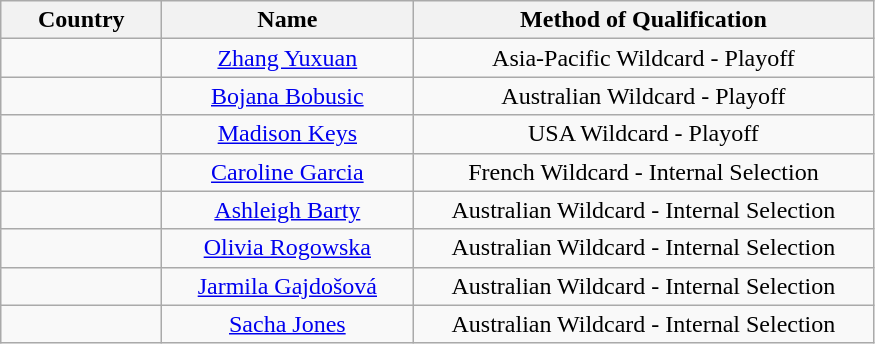<table class="wikitable" style="text-align: center;">
<tr>
<th style="width:100px;">Country</th>
<th width=160>Name</th>
<th width=300>Method of Qualification</th>
</tr>
<tr>
<td></td>
<td><a href='#'>Zhang Yuxuan</a></td>
<td>Asia-Pacific Wildcard - Playoff</td>
</tr>
<tr>
<td></td>
<td><a href='#'>Bojana Bobusic</a></td>
<td>Australian Wildcard - Playoff</td>
</tr>
<tr>
<td></td>
<td><a href='#'>Madison Keys</a></td>
<td>USA Wildcard - Playoff</td>
</tr>
<tr>
<td></td>
<td><a href='#'>Caroline Garcia</a></td>
<td>French Wildcard - Internal Selection</td>
</tr>
<tr>
<td></td>
<td><a href='#'>Ashleigh Barty</a></td>
<td>Australian Wildcard - Internal Selection</td>
</tr>
<tr>
<td></td>
<td><a href='#'>Olivia Rogowska</a></td>
<td>Australian Wildcard - Internal Selection</td>
</tr>
<tr>
<td></td>
<td><a href='#'>Jarmila Gajdošová</a></td>
<td>Australian Wildcard - Internal Selection</td>
</tr>
<tr>
<td></td>
<td><a href='#'>Sacha Jones</a></td>
<td>Australian Wildcard - Internal Selection</td>
</tr>
</table>
